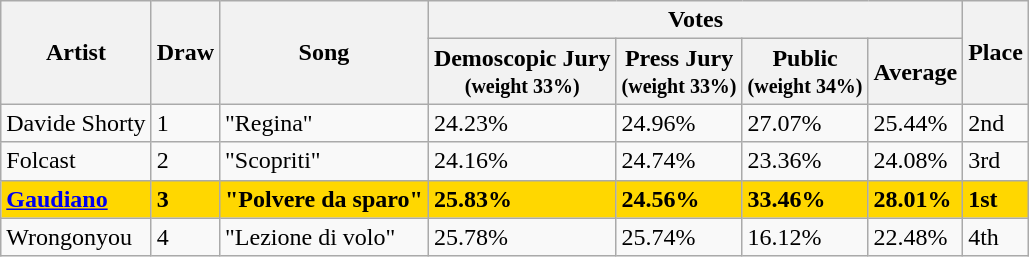<table class="wikitable sortable">
<tr>
<th rowspan="2">Artist</th>
<th rowspan="2">Draw</th>
<th rowspan="2">Song</th>
<th colspan="4">Votes</th>
<th rowspan="2">Place</th>
</tr>
<tr>
<th>Demoscopic Jury<br><small>(weight 33%)</small></th>
<th>Press Jury<br><small>(weight 33%)</small></th>
<th>Public<br><small>(weight 34%)</small></th>
<th>Average</th>
</tr>
<tr>
<td>Davide Shorty</td>
<td>1</td>
<td>"Regina"</td>
<td>24.23%</td>
<td>24.96%</td>
<td>27.07%</td>
<td>25.44%</td>
<td>2nd</td>
</tr>
<tr>
<td>Folcast</td>
<td>2</td>
<td>"Scopriti"</td>
<td>24.16%</td>
<td>24.74%</td>
<td>23.36%</td>
<td>24.08%</td>
<td>3rd</td>
</tr>
<tr bgcolor="gold">
<td><strong><a href='#'>Gaudiano</a></strong></td>
<td><strong>3</strong></td>
<td><strong>"Polvere da sparo"</strong></td>
<td><strong>25.83%</strong></td>
<td><strong>24.56%</strong></td>
<td><strong>33.46%</strong></td>
<td><strong>28.01%</strong></td>
<td><strong>1st</strong></td>
</tr>
<tr>
<td>Wrongonyou</td>
<td>4</td>
<td>"Lezione di volo"</td>
<td>25.78%</td>
<td>25.74%</td>
<td>16.12%</td>
<td>22.48%</td>
<td>4th</td>
</tr>
</table>
